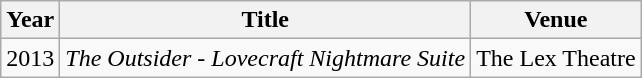<table class="wikitable">
<tr>
<th>Year</th>
<th>Title</th>
<th>Venue</th>
</tr>
<tr>
<td>2013</td>
<td><em>The Outsider - Lovecraft Nightmare Suite</em></td>
<td>The Lex Theatre</td>
</tr>
</table>
